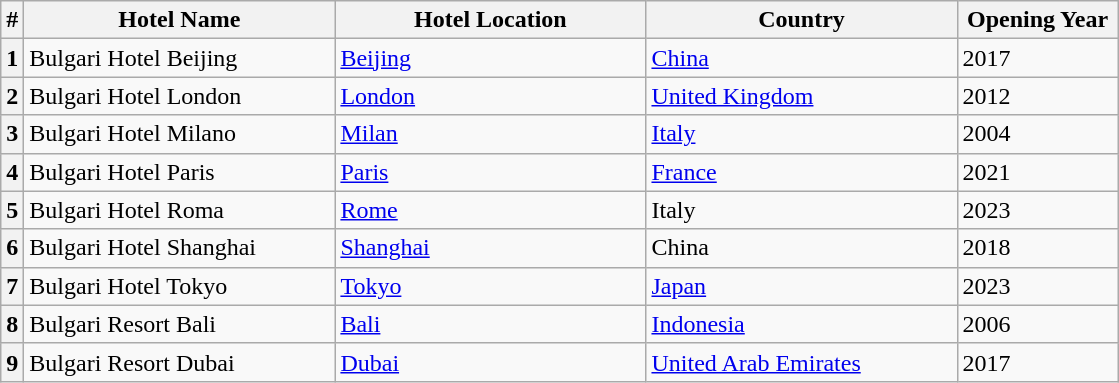<table class="wikitable sortable">
<tr>
<th style="width:5px;">#</th>
<th style="width:200px;">Hotel Name</th>
<th style="width:200px;">Hotel Location</th>
<th style="width:200px;">Country</th>
<th style="width:100px;">Opening Year</th>
</tr>
<tr>
<th>1</th>
<td>Bulgari Hotel Beijing</td>
<td><a href='#'>Beijing</a></td>
<td><a href='#'>China</a></td>
<td>2017</td>
</tr>
<tr>
<th>2</th>
<td>Bulgari Hotel London</td>
<td><a href='#'>London</a></td>
<td><a href='#'>United Kingdom</a></td>
<td>2012</td>
</tr>
<tr>
<th>3</th>
<td>Bulgari Hotel Milano</td>
<td><a href='#'>Milan</a></td>
<td><a href='#'>Italy</a></td>
<td>2004</td>
</tr>
<tr>
<th>4</th>
<td>Bulgari Hotel Paris</td>
<td><a href='#'>Paris</a></td>
<td><a href='#'>France</a></td>
<td>2021</td>
</tr>
<tr>
<th>5</th>
<td>Bulgari Hotel Roma</td>
<td><a href='#'>Rome</a></td>
<td>Italy</td>
<td>2023</td>
</tr>
<tr>
<th>6</th>
<td>Bulgari Hotel Shanghai</td>
<td><a href='#'>Shanghai</a></td>
<td>China</td>
<td>2018</td>
</tr>
<tr>
<th>7</th>
<td>Bulgari Hotel Tokyo</td>
<td><a href='#'>Tokyo</a></td>
<td><a href='#'>Japan</a></td>
<td>2023</td>
</tr>
<tr>
<th>8</th>
<td>Bulgari Resort Bali</td>
<td><a href='#'>Bali</a></td>
<td><a href='#'>Indonesia</a></td>
<td>2006</td>
</tr>
<tr>
<th>9</th>
<td>Bulgari Resort Dubai</td>
<td><a href='#'>Dubai</a></td>
<td><a href='#'>United Arab Emirates</a></td>
<td>2017</td>
</tr>
</table>
